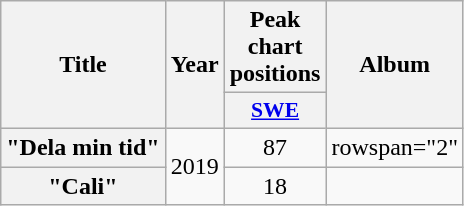<table class="wikitable plainrowheaders" style="text-align:center">
<tr>
<th scope="col" rowspan="2">Title</th>
<th scope="col" rowspan="2">Year</th>
<th scope="col" colspan="1">Peak chart positions</th>
<th scope="col" rowspan="2">Album</th>
</tr>
<tr>
<th scope="col" style="width:3em;font-size:90%;"><a href='#'>SWE</a><br></th>
</tr>
<tr>
<th scope="row">"Dela min tid"<br></th>
<td rowspan="2">2019</td>
<td>87</td>
<td>rowspan="2" </td>
</tr>
<tr>
<th scope="row">"Cali" </th>
<td>18<br></td>
</tr>
</table>
